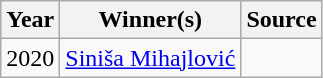<table class="wikitable" style="text-align:center">
<tr>
<th>Year</th>
<th>Winner(s)</th>
<th>Source</th>
</tr>
<tr>
<td>2020</td>
<td><a href='#'>Siniša Mihajlović</a></td>
<td></td>
</tr>
</table>
